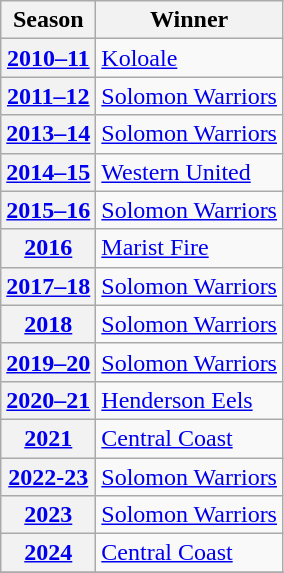<table class="wikitable plainrowheaders sortable">
<tr>
<th scope="col">Season</th>
<th scope="col">Winner</th>
</tr>
<tr>
<th scope="row"><a href='#'>2010–11</a></th>
<td><a href='#'>Koloale</a></td>
</tr>
<tr>
<th scope="row"><a href='#'>2011–12</a></th>
<td><a href='#'>Solomon Warriors</a></td>
</tr>
<tr>
<th scope="row"><a href='#'>2013–14</a></th>
<td><a href='#'>Solomon Warriors</a></td>
</tr>
<tr>
<th scope="row"><a href='#'>2014–15</a></th>
<td><a href='#'>Western United</a></td>
</tr>
<tr>
<th scope="row"><a href='#'>2015–16</a></th>
<td><a href='#'>Solomon Warriors</a></td>
</tr>
<tr>
<th scope="row"><a href='#'>2016</a></th>
<td><a href='#'>Marist Fire</a></td>
</tr>
<tr>
<th scope="row"><a href='#'>2017–18</a></th>
<td><a href='#'>Solomon Warriors</a></td>
</tr>
<tr>
<th scope="row"><a href='#'>2018</a></th>
<td><a href='#'>Solomon Warriors</a></td>
</tr>
<tr>
<th scope="row"><a href='#'>2019–20</a></th>
<td><a href='#'>Solomon Warriors</a></td>
</tr>
<tr>
<th scope="row"><a href='#'>2020–21</a></th>
<td><a href='#'>Henderson Eels</a></td>
</tr>
<tr>
<th scope="row"><a href='#'>2021</a></th>
<td><a href='#'>Central Coast</a></td>
</tr>
<tr>
<th scope="row"><a href='#'>2022-23</a></th>
<td><a href='#'>Solomon Warriors</a></td>
</tr>
<tr>
<th scope="row"><a href='#'>2023</a></th>
<td><a href='#'>Solomon Warriors</a></td>
</tr>
<tr>
<th scope="row"><a href='#'>2024</a></th>
<td><a href='#'>Central Coast</a></td>
</tr>
<tr>
</tr>
</table>
